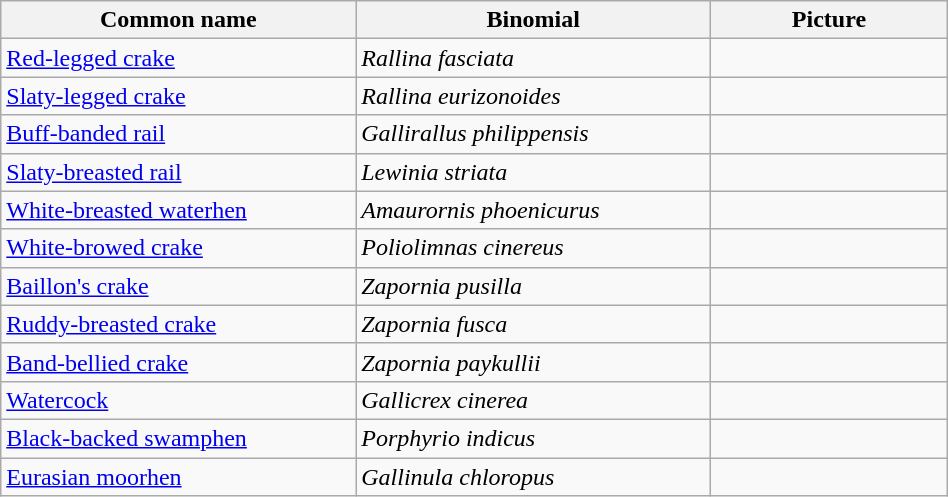<table width=50% class="wikitable">
<tr>
<th width=30%>Common name</th>
<th width=30%>Binomial</th>
<th width=20%>Picture</th>
</tr>
<tr>
<td><a href='#'>Red-legged crake</a></td>
<td><em>Rallina fasciata</em></td>
<td></td>
</tr>
<tr>
<td><a href='#'>Slaty-legged crake</a></td>
<td><em>Rallina eurizonoides</em></td>
<td></td>
</tr>
<tr>
<td><a href='#'>Buff-banded rail</a></td>
<td><em>Gallirallus philippensis</em></td>
<td></td>
</tr>
<tr>
<td><a href='#'>Slaty-breasted rail</a></td>
<td><em>Lewinia striata</em></td>
<td></td>
</tr>
<tr>
<td><a href='#'>White-breasted waterhen</a></td>
<td><em>Amaurornis phoenicurus</em></td>
<td></td>
</tr>
<tr>
<td><a href='#'>White-browed crake</a></td>
<td><em>Poliolimnas cinereus</em></td>
<td></td>
</tr>
<tr>
<td><a href='#'>Baillon's crake</a></td>
<td><em>Zapornia pusilla</em></td>
<td></td>
</tr>
<tr>
<td><a href='#'>Ruddy-breasted crake</a></td>
<td><em>Zapornia fusca</em></td>
<td></td>
</tr>
<tr>
<td><a href='#'>Band-bellied crake</a></td>
<td><em>Zapornia paykullii</em></td>
<td></td>
</tr>
<tr>
<td><a href='#'>Watercock</a></td>
<td><em>Gallicrex cinerea</em></td>
<td></td>
</tr>
<tr>
<td><a href='#'>Black-backed swamphen</a></td>
<td><em>Porphyrio indicus</em></td>
<td></td>
</tr>
<tr>
<td><a href='#'>Eurasian moorhen</a></td>
<td><em>Gallinula chloropus</em></td>
<td></td>
</tr>
</table>
